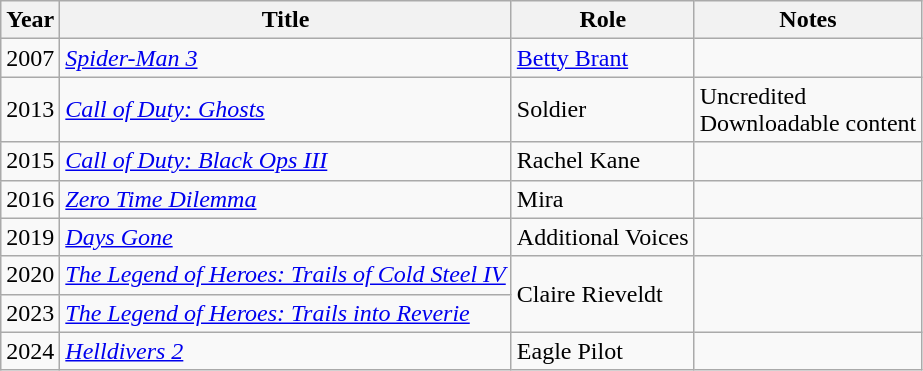<table class="wikitable plainrowheaders">
<tr>
<th scope="col">Year</th>
<th scope="col">Title</th>
<th scope="col">Role</th>
<th>Notes</th>
</tr>
<tr>
<td scope="row">2007</td>
<td><em><a href='#'>Spider-Man 3</a></em></td>
<td><a href='#'>Betty Brant</a></td>
<td></td>
</tr>
<tr>
<td scope="row">2013</td>
<td><em><a href='#'>Call of Duty: Ghosts</a></em></td>
<td>Soldier</td>
<td>Uncredited<br>Downloadable content</td>
</tr>
<tr>
<td scope="row">2015</td>
<td><em><a href='#'>Call of Duty: Black Ops III</a></em></td>
<td>Rachel Kane</td>
<td></td>
</tr>
<tr>
<td scope="row">2016</td>
<td><em><a href='#'>Zero Time Dilemma</a></em></td>
<td>Mira</td>
<td></td>
</tr>
<tr>
<td scope="row">2019</td>
<td><em><a href='#'>Days Gone</a></em></td>
<td>Additional Voices</td>
<td></td>
</tr>
<tr>
<td scope="row">2020</td>
<td><em><a href='#'>The Legend of Heroes: Trails of Cold Steel IV</a></em></td>
<td rowspan="2">Claire Rieveldt</td>
<td rowspan="2"></td>
</tr>
<tr>
<td>2023</td>
<td><em><a href='#'>The Legend of Heroes: Trails into Reverie</a></em></td>
</tr>
<tr>
<td>2024</td>
<td><em><a href='#'>Helldivers 2</a></em></td>
<td>Eagle Pilot</td>
<td></td>
</tr>
</table>
